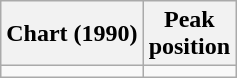<table class="wikitable">
<tr>
<th>Chart (1990)</th>
<th>Peak<br>position</th>
</tr>
<tr>
<td></td>
</tr>
</table>
